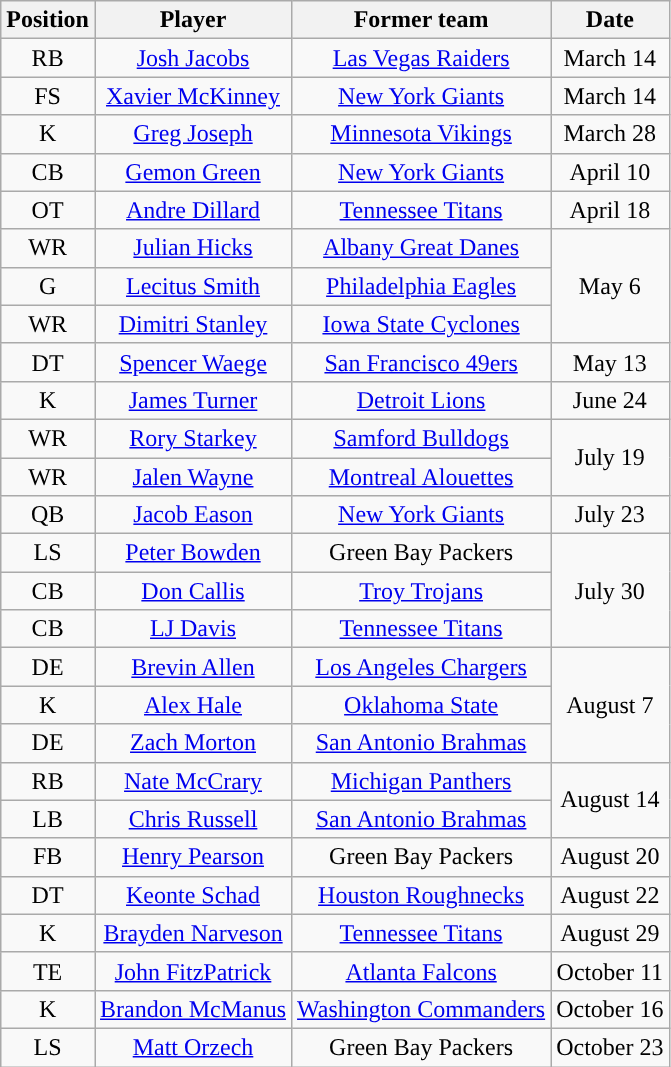<table class="wikitable" style="text-align:center">
<tr>
<th>Position</th>
<th>Player</th>
<th>Former team</th>
<th>Date</th>
</tr>
<tr>
<td>RB</td>
<td><a href='#'>Josh Jacobs</a></td>
<td><a href='#'>Las Vegas Raiders</a></td>
<td>March 14</td>
</tr>
<tr>
<td>FS</td>
<td><a href='#'>Xavier McKinney</a></td>
<td><a href='#'>New York Giants</a></td>
<td>March 14</td>
</tr>
<tr>
<td>K</td>
<td><a href='#'>Greg Joseph</a></td>
<td><a href='#'>Minnesota Vikings</a></td>
<td>March 28</td>
</tr>
<tr>
<td>CB</td>
<td><a href='#'>Gemon Green</a></td>
<td><a href='#'>New York Giants</a></td>
<td>April 10</td>
</tr>
<tr>
<td>OT</td>
<td><a href='#'>Andre Dillard</a></td>
<td><a href='#'>Tennessee Titans</a></td>
<td>April 18</td>
</tr>
<tr>
<td>WR</td>
<td><a href='#'>Julian Hicks</a></td>
<td><a href='#'>Albany Great Danes</a></td>
<td rowspan=3>May 6</td>
</tr>
<tr>
<td>G</td>
<td><a href='#'>Lecitus Smith</a></td>
<td><a href='#'>Philadelphia Eagles</a></td>
</tr>
<tr>
<td>WR</td>
<td><a href='#'>Dimitri Stanley</a></td>
<td><a href='#'>Iowa State Cyclones</a></td>
</tr>
<tr>
<td>DT</td>
<td><a href='#'>Spencer Waege</a></td>
<td><a href='#'>San Francisco 49ers</a></td>
<td>May 13</td>
</tr>
<tr>
<td>K</td>
<td><a href='#'>James Turner</a></td>
<td><a href='#'>Detroit Lions</a></td>
<td>June 24</td>
</tr>
<tr>
<td>WR</td>
<td><a href='#'>Rory Starkey</a></td>
<td><a href='#'>Samford Bulldogs</a></td>
<td rowspan=2>July 19</td>
</tr>
<tr>
<td>WR</td>
<td><a href='#'>Jalen Wayne</a></td>
<td><a href='#'>Montreal Alouettes</a></td>
</tr>
<tr>
<td>QB</td>
<td><a href='#'>Jacob Eason</a></td>
<td><a href='#'>New York Giants</a></td>
<td>July 23</td>
</tr>
<tr>
<td>LS</td>
<td><a href='#'>Peter Bowden</a></td>
<td>Green Bay Packers</td>
<td rowspan=3>July 30</td>
</tr>
<tr>
<td>CB</td>
<td><a href='#'>Don Callis</a></td>
<td><a href='#'>Troy Trojans</a></td>
</tr>
<tr>
<td>CB</td>
<td><a href='#'>LJ Davis</a></td>
<td><a href='#'> Tennessee Titans</a></td>
</tr>
<tr>
<td>DE</td>
<td><a href='#'>Brevin Allen</a></td>
<td><a href='#'>Los Angeles Chargers</a></td>
<td rowspan="3">August 7</td>
</tr>
<tr>
<td>K</td>
<td><a href='#'>Alex Hale</a></td>
<td><a href='#'>Oklahoma State</a></td>
</tr>
<tr>
<td>DE</td>
<td><a href='#'>Zach Morton</a></td>
<td><a href='#'>San Antonio Brahmas</a></td>
</tr>
<tr>
<td>RB</td>
<td><a href='#'>Nate McCrary</a></td>
<td><a href='#'>Michigan Panthers</a></td>
<td rowspan="2">August 14</td>
</tr>
<tr>
<td>LB</td>
<td><a href='#'>Chris Russell</a></td>
<td><a href='#'>San Antonio Brahmas</a></td>
</tr>
<tr>
<td>FB</td>
<td><a href='#'>Henry Pearson</a></td>
<td>Green Bay Packers</td>
<td>August 20</td>
</tr>
<tr>
<td>DT</td>
<td><a href='#'>Keonte Schad</a></td>
<td><a href='#'>Houston Roughnecks</a></td>
<td>August 22</td>
</tr>
<tr>
<td>K</td>
<td><a href='#'>Brayden Narveson</a></td>
<td><a href='#'>Tennessee Titans</a></td>
<td>August 29</td>
</tr>
<tr>
<td>TE</td>
<td><a href='#'>John FitzPatrick</a></td>
<td><a href='#'>Atlanta Falcons</a></td>
<td>October 11</td>
</tr>
<tr>
<td>K</td>
<td><a href='#'>Brandon McManus</a></td>
<td><a href='#'>Washington Commanders</a></td>
<td>October 16</td>
</tr>
<tr>
<td>LS</td>
<td><a href='#'>Matt Orzech</a></td>
<td>Green Bay Packers</td>
<td>October 23</td>
</tr>
</table>
